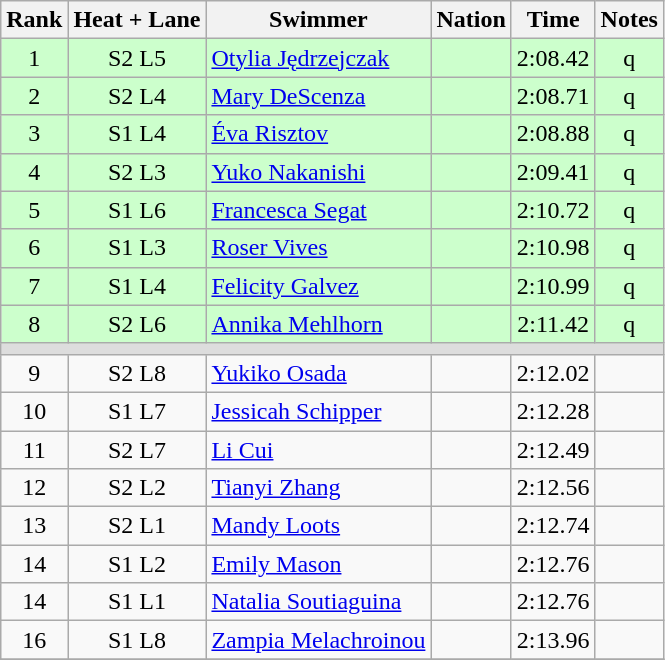<table class="wikitable sortable" style="text-align:center">
<tr>
<th>Rank</th>
<th>Heat + Lane</th>
<th>Swimmer</th>
<th>Nation</th>
<th>Time</th>
<th>Notes</th>
</tr>
<tr bgcolor=ccffcc>
<td>1</td>
<td>S2 L5</td>
<td align=left><a href='#'>Otylia Jędrzejczak</a></td>
<td align=left></td>
<td>2:08.42</td>
<td>q</td>
</tr>
<tr bgcolor=ccffcc>
<td>2</td>
<td>S2 L4</td>
<td align=left><a href='#'>Mary DeScenza</a></td>
<td align=left></td>
<td>2:08.71</td>
<td>q</td>
</tr>
<tr bgcolor=ccffcc>
<td>3</td>
<td>S1 L4</td>
<td align=left><a href='#'>Éva Risztov</a></td>
<td align=left></td>
<td>2:08.88</td>
<td>q</td>
</tr>
<tr bgcolor=ccffcc>
<td>4</td>
<td>S2 L3</td>
<td align=left><a href='#'>Yuko Nakanishi</a></td>
<td align=left></td>
<td>2:09.41</td>
<td>q</td>
</tr>
<tr bgcolor=ccffcc>
<td>5</td>
<td>S1 L6</td>
<td align=left><a href='#'>Francesca Segat</a></td>
<td align=left></td>
<td>2:10.72</td>
<td>q</td>
</tr>
<tr bgcolor=ccffcc>
<td>6</td>
<td>S1 L3</td>
<td align=left><a href='#'>Roser Vives</a></td>
<td align=left></td>
<td>2:10.98</td>
<td>q</td>
</tr>
<tr bgcolor=ccffcc>
<td>7</td>
<td>S1 L4</td>
<td align=left><a href='#'>Felicity Galvez</a></td>
<td align=left></td>
<td>2:10.99</td>
<td>q</td>
</tr>
<tr bgcolor=ccffcc>
<td>8</td>
<td>S2 L6</td>
<td align=left><a href='#'>Annika Mehlhorn</a></td>
<td align=left></td>
<td>2:11.42</td>
<td>q</td>
</tr>
<tr bgcolor=#DDDDDD>
<td colspan=6></td>
</tr>
<tr>
<td>9</td>
<td>S2 L8</td>
<td align=left><a href='#'>Yukiko Osada</a></td>
<td align=left></td>
<td>2:12.02</td>
<td></td>
</tr>
<tr>
<td>10</td>
<td>S1 L7</td>
<td align=left><a href='#'>Jessicah Schipper</a></td>
<td align=left></td>
<td>2:12.28</td>
<td></td>
</tr>
<tr>
<td>11</td>
<td>S2 L7</td>
<td align=left><a href='#'>Li Cui</a></td>
<td align=left></td>
<td>2:12.49</td>
<td></td>
</tr>
<tr>
<td>12</td>
<td>S2 L2</td>
<td align=left><a href='#'>Tianyi Zhang</a></td>
<td align=left></td>
<td>2:12.56</td>
<td></td>
</tr>
<tr>
<td>13</td>
<td>S2 L1</td>
<td align=left><a href='#'>Mandy Loots</a></td>
<td align=left></td>
<td>2:12.74</td>
<td></td>
</tr>
<tr>
<td>14</td>
<td>S1 L2</td>
<td align=left><a href='#'>Emily Mason</a></td>
<td align=left></td>
<td>2:12.76</td>
<td></td>
</tr>
<tr>
<td>14</td>
<td>S1 L1</td>
<td align=left><a href='#'>Natalia Soutiaguina</a></td>
<td align=left></td>
<td>2:12.76</td>
<td></td>
</tr>
<tr>
<td>16</td>
<td>S1 L8</td>
<td align=left><a href='#'>Zampia Melachroinou</a></td>
<td align=left></td>
<td>2:13.96</td>
<td></td>
</tr>
<tr>
</tr>
</table>
